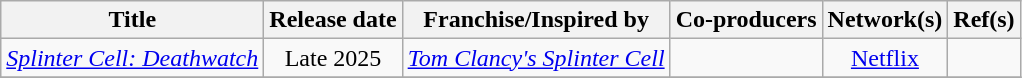<table class="wikitable sortable" style="text-align:center;">
<tr>
<th>Title</th>
<th>Release date</th>
<th>Franchise/Inspired by</th>
<th>Co-producers</th>
<th>Network(s)</th>
<th>Ref(s)</th>
</tr>
<tr>
<td><em><a href='#'>Splinter Cell: Deathwatch</a></em></td>
<td>Late 2025</td>
<td><em><a href='#'>Tom Clancy's Splinter Cell</a></em></td>
<td></td>
<td><a href='#'>Netflix</a></td>
<td></td>
</tr>
<tr>
</tr>
</table>
